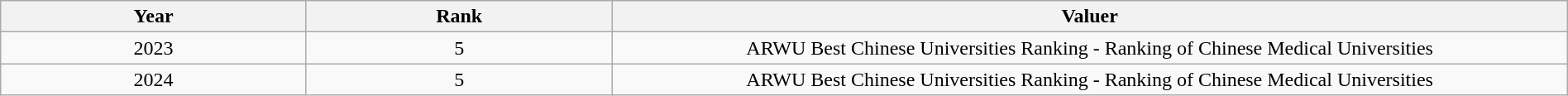<table class="wikitable sortable" width="100%">
<tr>
<th width="8%">Year</th>
<th width="8%">Rank</th>
<th width="25%">Valuer</th>
</tr>
<tr>
<td align="center">2023</td>
<td align="center">5</td>
<td align="center">ARWU Best Chinese Universities Ranking - Ranking of Chinese Medical Universities</td>
</tr>
<tr>
<td align="center">2024</td>
<td align="center">5</td>
<td align="center">ARWU Best Chinese Universities Ranking - Ranking of Chinese Medical Universities</td>
</tr>
</table>
